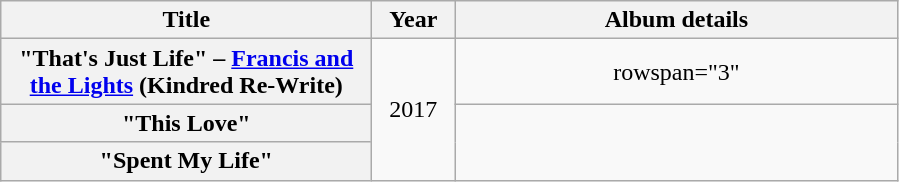<table class="wikitable plainrowheaders" style="text-align:center;">
<tr>
<th scope="col" style="width:15em;">Title</th>
<th scope="col" style="width:3em;">Year</th>
<th scope="col" style="width:18em;">Album details</th>
</tr>
<tr>
<th scope="row">"That's Just Life" – <a href='#'>Francis and the Lights</a> (Kindred Re-Write)</th>
<td rowspan="3">2017</td>
<td>rowspan="3" </td>
</tr>
<tr>
<th scope="row">"This Love"</th>
</tr>
<tr>
<th scope="row">"Spent My Life"</th>
</tr>
</table>
